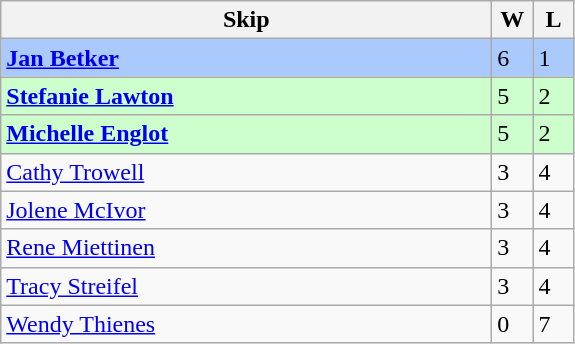<table class="wikitable">
<tr>
<th bgcolor="#efefef" width="320">Skip</th>
<th bgcolor="#efefef" width="20">W</th>
<th bgcolor="#efefef" width="20">L</th>
</tr>
<tr bgcolor="#aac9fc">
<td><strong><a href='#'>Jan Betker</a></strong></td>
<td>6</td>
<td>1</td>
</tr>
<tr bgcolor="#ccffcc">
<td><strong><a href='#'>Stefanie Lawton</a></strong></td>
<td>5</td>
<td>2</td>
</tr>
<tr bgcolor="#ccffcc">
<td><strong><a href='#'>Michelle Englot</a></strong></td>
<td>5</td>
<td>2</td>
</tr>
<tr>
<td><a href='#'>Cathy Trowell</a></td>
<td>3</td>
<td>4</td>
</tr>
<tr>
<td><a href='#'>Jolene McIvor</a></td>
<td>3</td>
<td>4</td>
</tr>
<tr>
<td><a href='#'>Rene Miettinen</a></td>
<td>3</td>
<td>4</td>
</tr>
<tr>
<td><a href='#'>Tracy Streifel</a></td>
<td>3</td>
<td>4</td>
</tr>
<tr>
<td><a href='#'>Wendy Thienes</a></td>
<td>0</td>
<td>7</td>
</tr>
</table>
